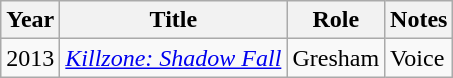<table class="wikitable">
<tr>
<th>Year</th>
<th>Title</th>
<th>Role</th>
<th class="unsortable">Notes</th>
</tr>
<tr>
<td>2013</td>
<td><em><a href='#'>Killzone: Shadow Fall</a></em></td>
<td>Gresham</td>
<td>Voice</td>
</tr>
</table>
